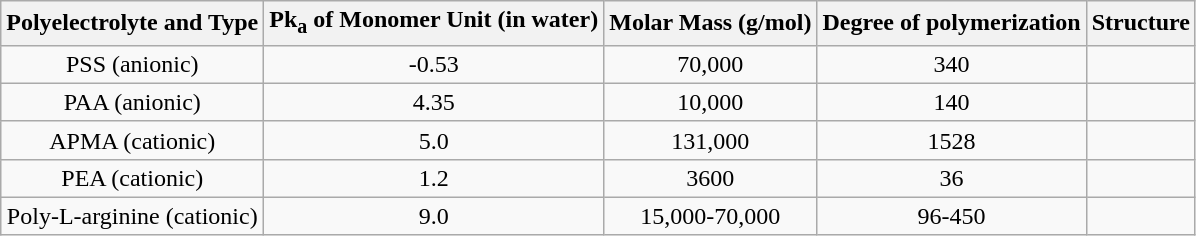<table class="wikitable" style="text-align:center">
<tr>
<th>Polyelectrolyte and Type</th>
<th>Pk<sub>a</sub> of Monomer Unit (in water)</th>
<th>Molar Mass (g/mol)</th>
<th>Degree of polymerization</th>
<th>Structure</th>
</tr>
<tr>
<td>PSS (anionic)</td>
<td>-0.53</td>
<td>70,000</td>
<td>340</td>
<td></td>
</tr>
<tr>
<td>PAA (anionic)</td>
<td>4.35</td>
<td>10,000</td>
<td>140</td>
<td></td>
</tr>
<tr>
<td>APMA (cationic)</td>
<td>5.0</td>
<td>131,000</td>
<td>1528</td>
<td></td>
</tr>
<tr>
<td>PEA (cationic)</td>
<td>1.2</td>
<td>3600</td>
<td>36</td>
<td></td>
</tr>
<tr>
<td>Poly-L-arginine (cationic)</td>
<td>9.0</td>
<td>15,000-70,000</td>
<td>96-450</td>
<td></td>
</tr>
</table>
